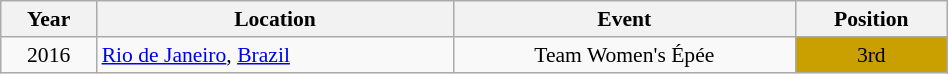<table class="wikitable" width="50%" style="font-size:90%; text-align:center;">
<tr>
<th>Year</th>
<th>Location</th>
<th>Event</th>
<th>Position</th>
</tr>
<tr>
<td>2016</td>
<td rowspan="1" align="left"> <a href='#'>Rio de Janeiro</a>, <a href='#'>Brazil</a></td>
<td>Team Women's Épée</td>
<td bgcolor="caramel">3rd</td>
</tr>
</table>
